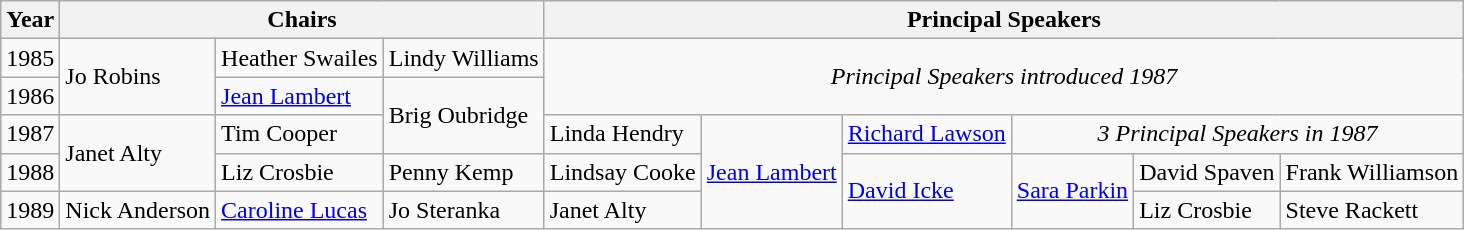<table class="wikitable">
<tr>
<th>Year</th>
<th colspan=3>Chairs</th>
<th colspan=6>Principal Speakers</th>
</tr>
<tr>
<td>1985</td>
<td rowspan=2>Jo Robins</td>
<td>Heather Swailes</td>
<td>Lindy Williams</td>
<td rowspan=2 colspan=6 align="center"><em>Principal Speakers introduced 1987</em></td>
</tr>
<tr>
<td>1986</td>
<td><a href='#'>Jean Lambert</a></td>
<td rowspan=2>Brig Oubridge</td>
</tr>
<tr>
<td>1987</td>
<td rowspan=2>Janet Alty</td>
<td>Tim Cooper</td>
<td>Linda Hendry</td>
<td rowspan=3><a href='#'>Jean Lambert</a></td>
<td><a href='#'>Richard Lawson</a></td>
<td colspan=3 align="center"><em>3 Principal Speakers in 1987</em></td>
</tr>
<tr>
<td>1988</td>
<td>Liz Crosbie</td>
<td>Penny Kemp</td>
<td>Lindsay Cooke</td>
<td rowspan=2><a href='#'>David Icke</a></td>
<td rowspan=2><a href='#'>Sara Parkin</a></td>
<td>David Spaven</td>
<td>Frank Williamson</td>
</tr>
<tr>
<td>1989</td>
<td>Nick Anderson</td>
<td><a href='#'>Caroline Lucas</a></td>
<td>Jo Steranka</td>
<td>Janet Alty</td>
<td>Liz Crosbie</td>
<td>Steve Rackett</td>
</tr>
</table>
